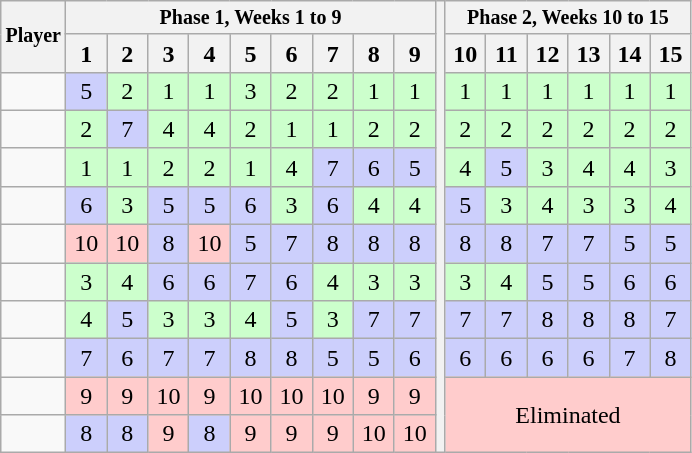<table class="wikitable">
<tr style="font-size:10pt;font-weight:bold">
<th rowspan=2>Player</th>
<th colspan=9>Phase 1, Weeks 1 to 9</th>
<th rowspan=12></th>
<th colspan=6>Phase 2, Weeks 10 to 15</th>
</tr>
<tr>
<th style="width:20px;">1</th>
<th style="width:20px;">2</th>
<th style="width:20px;">3</th>
<th style="width:20px;">4</th>
<th style="width:20px;">5</th>
<th style="width:20px;">6</th>
<th style="width:20px;">7</th>
<th style="width:20px;">8</th>
<th style="width:20px;">9</th>
<th style="width:20px;">10</th>
<th style="width:20px;">11</th>
<th style="width:20px;">12</th>
<th style="width:20px;">13</th>
<th style="width:20px;">14</th>
<th style="width:20px;">15</th>
</tr>
<tr>
<td> </td>
<td style="text-align:center; background:#cccffc;">5</td>
<td style="text-align:center; background:#cfc;">2</td>
<td style="text-align:center; background:#cfc;">1</td>
<td style="text-align:center; background:#cfc;">1</td>
<td style="text-align:center; background:#cfc;">3</td>
<td style="text-align:center; background:#cfc;">2</td>
<td style="text-align:center; background:#cfc;">2</td>
<td style="text-align:center; background:#cfc;">1</td>
<td style="text-align:center; background:#cfc;">1</td>
<td style="text-align:center; background:#cfc;">1</td>
<td style="text-align:center; background:#cfc;">1</td>
<td style="text-align:center; background:#cfc;">1</td>
<td style="text-align:center; background:#cfc;">1</td>
<td style="text-align:center; background:#cfc;">1</td>
<td style="text-align:center; background:#cfc;">1</td>
</tr>
<tr>
<td> </td>
<td style="text-align:center; background:#cfc;">2</td>
<td style="text-align:center; background:#cccffc;">7</td>
<td style="text-align:center; background:#cfc;">4</td>
<td style="text-align:center; background:#cfc;">4</td>
<td style="text-align:center; background:#cfc;">2</td>
<td style="text-align:center; background:#cfc;">1</td>
<td style="text-align:center; background:#cfc;">1</td>
<td style="text-align:center; background:#cfc;">2</td>
<td style="text-align:center; background:#cfc;">2</td>
<td style="text-align:center; background:#cfc;">2</td>
<td style="text-align:center; background:#cfc;">2</td>
<td style="text-align:center; background:#cfc;">2</td>
<td style="text-align:center; background:#cfc;">2</td>
<td style="text-align:center; background:#cfc;">2</td>
<td style="text-align:center; background:#cfc;">2</td>
</tr>
<tr>
<td> </td>
<td style="text-align:center; background:#cfc;">1</td>
<td style="text-align:center; background:#cfc;">1</td>
<td style="text-align:center; background:#cfc;">2</td>
<td style="text-align:center; background:#cfc;">2</td>
<td style="text-align:center; background:#cfc;">1</td>
<td style="text-align:center; background:#cfc;">4</td>
<td style="text-align:center; background:#cccffc;">7</td>
<td style="text-align:center; background:#cccffc;">6</td>
<td style="text-align:center; background:#cccffc;">5</td>
<td style="text-align:center; background:#cfc;">4</td>
<td style="text-align:center; background:#cccffc;">5</td>
<td style="text-align:center; background:#cfc;">3</td>
<td style="text-align:center; background:#cfc;">4</td>
<td style="text-align:center; background:#cfc;">4</td>
<td style="text-align:center; background:#cfc;">3</td>
</tr>
<tr>
<td> </td>
<td style="text-align:center; background:#cccffc;">6</td>
<td style="text-align:center; background:#cfc;">3</td>
<td style="text-align:center; background:#cccffc;">5</td>
<td style="text-align:center; background:#cccffc;">5</td>
<td style="text-align:center; background:#cccffc;">6</td>
<td style="text-align:center; background:#cfc;">3</td>
<td style="text-align:center; background:#cccffc;">6</td>
<td style="text-align:center; background:#cfc;">4</td>
<td style="text-align:center; background:#cfc;">4</td>
<td style="text-align:center; background:#cccffc;">5</td>
<td style="text-align:center; background:#cfc;">3</td>
<td style="text-align:center; background:#cfc;">4</td>
<td style="text-align:center; background:#cfc;">3</td>
<td style="text-align:center; background:#cfc;">3</td>
<td style="text-align:center; background:#cfc;">4</td>
</tr>
<tr>
<td> </td>
<td style="text-align:center; background:#fcc;">10</td>
<td style="text-align:center; background:#fcc;">10</td>
<td style="text-align:center; background:#cccffc;">8</td>
<td style="text-align:center; background:#fcc;">10</td>
<td style="text-align:center; background:#cccffc;">5</td>
<td style="text-align:center; background:#cccffc;">7</td>
<td style="text-align:center; background:#cccffc;">8</td>
<td style="text-align:center; background:#cccffc;">8</td>
<td style="text-align:center; background:#cccffc;">8</td>
<td style="text-align:center; background:#cccffc;">8</td>
<td style="text-align:center; background:#cccffc;">8</td>
<td style="text-align:center; background:#cccffc;">7</td>
<td style="text-align:center; background:#cccffc;">7</td>
<td style="text-align:center; background:#cccffc;">5</td>
<td style="text-align:center; background:#cccffc;">5</td>
</tr>
<tr>
<td></td>
<td style="text-align:center; background:#cfc;">3</td>
<td style="text-align:center; background:#cfc;">4</td>
<td style="text-align:center; background:#cccffc;">6</td>
<td style="text-align:center; background:#cccffc;">6</td>
<td style="text-align:center; background:#cccffc;">7</td>
<td style="text-align:center; background:#cccffc;">6</td>
<td style="text-align:center; background:#cfc;">4</td>
<td style="text-align:center; background:#cfc;">3</td>
<td style ="text-align:center;background:#cfc;">3</td>
<td style ="text-align:center;background:#cfc;">3</td>
<td style="text-align:center; background:#cfc;">4</td>
<td style="text-align:center; background:#cccffc;">5</td>
<td style="text-align:center; background:#cccffc;">5</td>
<td style="text-align:center; background:#cccffc;">6</td>
<td style="text-align:center; background:#cccffc;">6</td>
</tr>
<tr>
<td> </td>
<td style="text-align:center; background:#cfc;">4</td>
<td style="text-align:center; background:#cccffc;">5</td>
<td style="text-align:center; background:#cfc;">3</td>
<td style="text-align:center; background:#cfc;">3</td>
<td style="text-align:center; background:#cfc;">4</td>
<td style="text-align:center; background:#cccffc;">5</td>
<td style="text-align:center; background:#cfc;">3</td>
<td style="text-align:center; background:#cccffc;">7</td>
<td style="text-align:center; background:#cccffc;">7</td>
<td style="text-align:center; background:#cccffc;">7</td>
<td style="text-align:center; background:#cccffc;">7</td>
<td style="text-align:center; background:#cccffc;">8</td>
<td style="text-align:center; background:#cccffc;">8</td>
<td style="text-align:center; background:#cccffc;">8</td>
<td style="text-align:center; background:#cccffc;">7</td>
</tr>
<tr>
<td> </td>
<td style="text-align:center; background:#cccffc;">7</td>
<td style="text-align:center; background:#cccffc;">6</td>
<td style="text-align:center; background:#cccffc;">7</td>
<td style="text-align:center; background:#cccffc;">7</td>
<td style="text-align:center; background:#cccffc;">8</td>
<td style="text-align:center; background:#cccffc;">8</td>
<td style="text-align:center; background:#cccffc;">5</td>
<td style="text-align:center; background:#cccffc;">5</td>
<td style="text-align:center; background:#cccffc;">6</td>
<td style="text-align:center; background:#cccffc;">6</td>
<td style="text-align:center; background:#cccffc;">6</td>
<td style="text-align:center; background:#cccffc;">6</td>
<td style="text-align:center; background:#cccffc;">6</td>
<td style="text-align:center; background:#cccffc;">7</td>
<td style="text-align:center; background:#cccffc;">8</td>
</tr>
<tr>
<td> </td>
<td style="text-align:center; background:#fcc;">9</td>
<td style="text-align:center; background:#fcc;">9</td>
<td style="text-align:center; background:#fcc;">10</td>
<td style="text-align:center; background:#fcc;">9</td>
<td style="text-align:center; background:#fcc;">10</td>
<td style="text-align:center; background:#fcc;">10</td>
<td style="text-align:center; background:#fcc;">10</td>
<td style="text-align:center; background:#fcc;">9</td>
<td style="text-align:center; background:#fcc;">9</td>
<td align=center ; rowspan=2; colspan=6; style="background:#fcc;">Eliminated</td>
</tr>
<tr>
<td> </td>
<td style="text-align:center; background:#cccffc;">8</td>
<td style="text-align:center; background:#cccffc;">8</td>
<td style="text-align:center; background:#fcc;">9</td>
<td style="text-align:center; background:#cccffc;">8</td>
<td style="text-align:center; background:#fcc;">9</td>
<td style="text-align:center; background:#fcc;">9</td>
<td style="text-align:center; background:#fcc;">9</td>
<td style="text-align:center; background:#fcc;">10</td>
<td style="text-align:center; background:#fcc;">10</td>
</tr>
</table>
